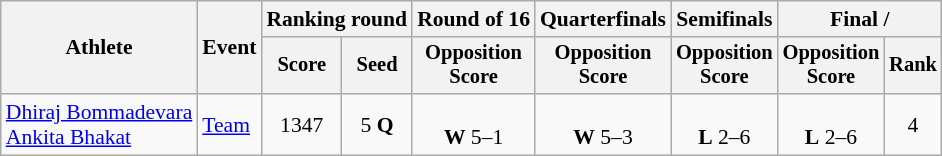<table class="wikitable" style="font-size:90%; text-align:center">
<tr>
<th rowspan=2>Athlete</th>
<th rowspan=2>Event</th>
<th colspan="2">Ranking round</th>
<th>Round of 16</th>
<th>Quarterfinals</th>
<th>Semifinals</th>
<th colspan="2">Final / </th>
</tr>
<tr style="font-size:95%">
<th>Score</th>
<th>Seed</th>
<th>Opposition<br>Score</th>
<th>Opposition<br>Score</th>
<th>Opposition<br>Score</th>
<th>Opposition<br>Score</th>
<th>Rank</th>
</tr>
<tr align=center>
<td align=left><a href='#'>Dhiraj Bommadevara</a><br><a href='#'>Ankita Bhakat</a></td>
<td align=left><a href='#'>Team</a></td>
<td>1347</td>
<td>5 <strong>Q</strong></td>
<td><br> <strong>W</strong> 5–1</td>
<td><br> <strong>W</strong> 5–3</td>
<td><br> <strong>L</strong> 2–6</td>
<td><br> <strong>L</strong> 2–6</td>
<td>4</td>
</tr>
</table>
